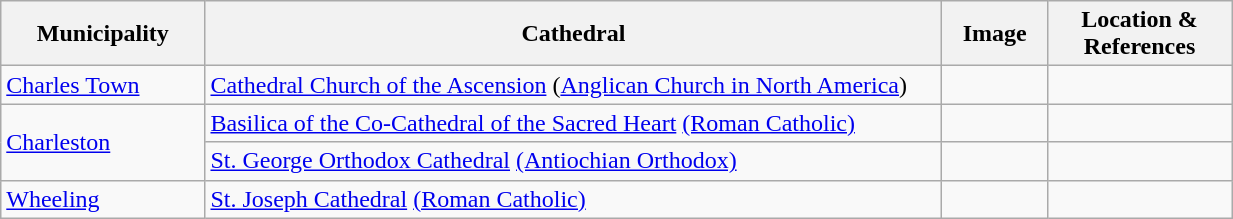<table width=65% class="wikitable">
<tr>
<th width = 10%>Municipality</th>
<th width = 40%>Cathedral</th>
<th width = 5%>Image</th>
<th width = 10%>Location & References</th>
</tr>
<tr>
<td><a href='#'>Charles Town</a></td>
<td><a href='#'>Cathedral Church of the Ascension</a> (<a href='#'>Anglican Church in North America</a>)</td>
<td></td>
<td><br></td>
</tr>
<tr>
<td rowspan=2><a href='#'>Charleston</a></td>
<td><a href='#'>Basilica of the Co-Cathedral of the Sacred Heart</a> <a href='#'>(Roman Catholic)</a></td>
<td></td>
<td><small></small><br></td>
</tr>
<tr>
<td><a href='#'>St. George Orthodox Cathedral</a> <a href='#'>(Antiochian Orthodox)</a></td>
<td></td>
<td><small></small><br></td>
</tr>
<tr>
<td><a href='#'>Wheeling</a></td>
<td><a href='#'>St. Joseph Cathedral</a> <a href='#'>(Roman Catholic)</a></td>
<td></td>
<td><small></small><br></td>
</tr>
</table>
